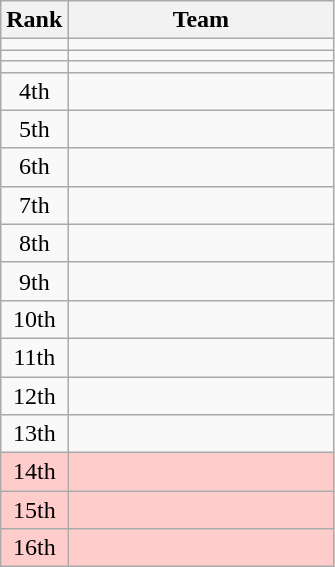<table class=wikitable style="text-align:center;">
<tr>
<th>Rank</th>
<th width=170>Team</th>
</tr>
<tr>
<td></td>
<td align=left></td>
</tr>
<tr>
<td></td>
<td align=left></td>
</tr>
<tr>
<td></td>
<td align=left></td>
</tr>
<tr>
<td>4th</td>
<td align=left></td>
</tr>
<tr>
<td>5th</td>
<td align=left></td>
</tr>
<tr>
<td>6th</td>
<td align=left></td>
</tr>
<tr>
<td>7th</td>
<td align=left></td>
</tr>
<tr>
<td>8th</td>
<td align=left></td>
</tr>
<tr>
<td>9th</td>
<td align=left></td>
</tr>
<tr>
<td>10th</td>
<td align=left></td>
</tr>
<tr>
<td>11th</td>
<td align=left></td>
</tr>
<tr>
<td>12th</td>
<td align=left></td>
</tr>
<tr>
<td>13th</td>
<td align=left></td>
</tr>
<tr bgcolor=#ffcccc>
<td>14th</td>
<td align=left></td>
</tr>
<tr bgcolor=#ffcccc>
<td>15th</td>
<td align=left></td>
</tr>
<tr bgcolor=#ffcccc>
<td>16th</td>
<td align=left></td>
</tr>
</table>
